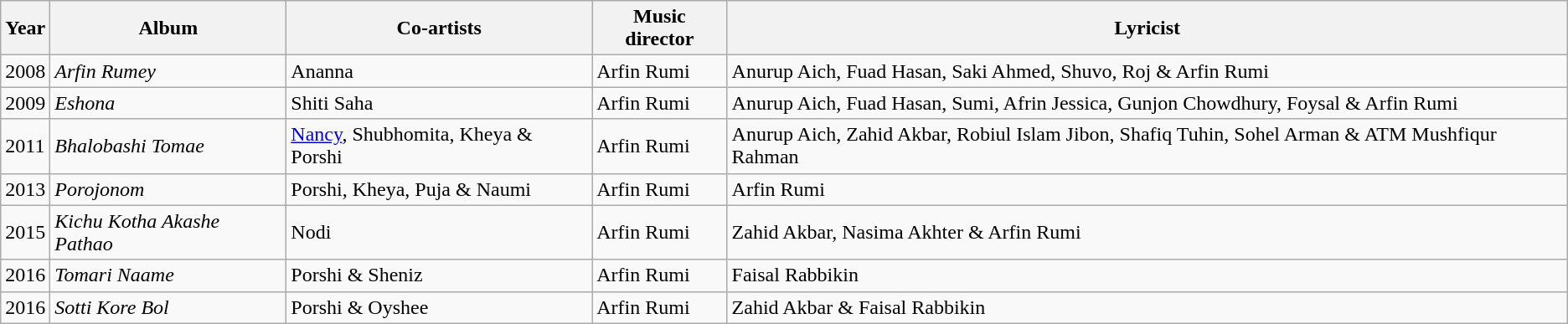<table class="wikitable sortable collapsible">
<tr>
<th style=*background:d0e5f5">Year</th>
<th style=*background:d0e5f5">Album</th>
<th style=*background:d0e5f5">Co-artists</th>
<th style=*background:d0e5f5">Music director</th>
<th style=*background:d0e5f5">Lyricist</th>
</tr>
<tr>
<td>2008</td>
<td><em>Arfin Rumey</em></td>
<td>Ananna</td>
<td>Arfin Rumi</td>
<td>Anurup Aich, Fuad Hasan, Saki Ahmed, Shuvo, Roj & Arfin Rumi</td>
</tr>
<tr>
<td>2009</td>
<td><em>Eshona</em></td>
<td>Shiti Saha</td>
<td>Arfin Rumi</td>
<td>Anurup Aich, Fuad Hasan, Sumi, Afrin Jessica, Gunjon Chowdhury, Foysal & Arfin Rumi</td>
</tr>
<tr>
<td>2011</td>
<td><em>Bhalobashi Tomae</em></td>
<td><a href='#'>Nancy</a>, Shubhomita, Kheya & Porshi</td>
<td>Arfin Rumi</td>
<td>Anurup Aich, Zahid Akbar, Robiul Islam Jibon, Shafiq Tuhin, Sohel Arman & ATM Mushfiqur Rahman</td>
</tr>
<tr>
<td>2013</td>
<td><em>Porojonom</em></td>
<td>Porshi, Kheya, Puja & Naumi</td>
<td>Arfin Rumi</td>
<td>Arfin Rumi</td>
</tr>
<tr>
<td>2015</td>
<td><em>Kichu Kotha Akashe Pathao</em></td>
<td>Nodi</td>
<td>Arfin Rumi</td>
<td>Zahid Akbar, Nasima Akhter & Arfin Rumi</td>
</tr>
<tr>
<td>2016</td>
<td><em>Tomari Naame</em></td>
<td>Porshi & Sheniz</td>
<td>Arfin Rumi</td>
<td>Faisal Rabbikin</td>
</tr>
<tr>
<td>2016</td>
<td><em>Sotti Kore Bol</em></td>
<td>Porshi & Oyshee</td>
<td>Arfin Rumi</td>
<td>Zahid Akbar & Faisal Rabbikin</td>
</tr>
</table>
